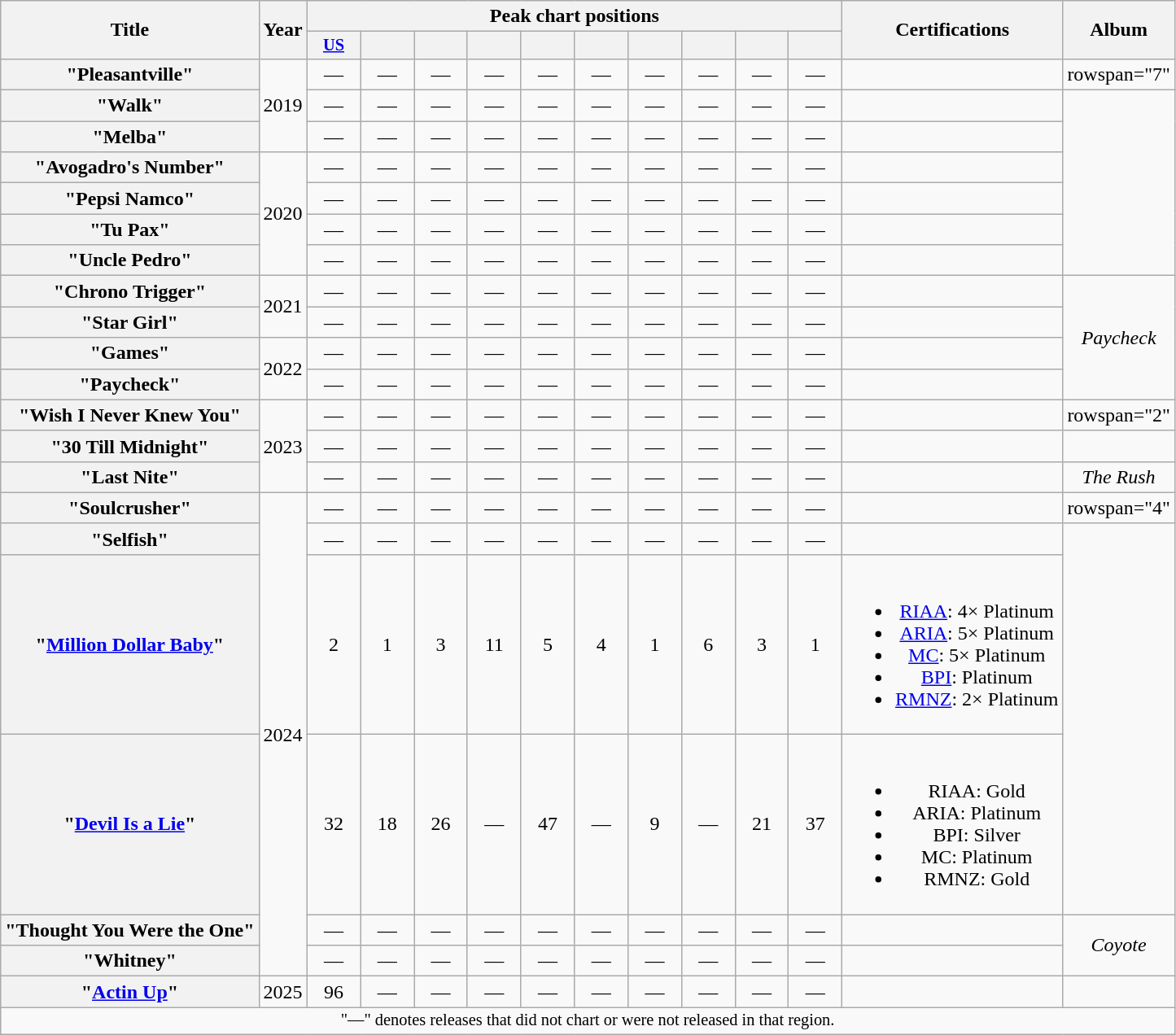<table class="wikitable plainrowheaders" style="text-align:center;">
<tr>
<th scope="col" rowspan="2">Title</th>
<th scope="col" rowspan="2">Year</th>
<th scope="col" colspan="10">Peak chart positions</th>
<th scope="col" rowspan="2">Certifications</th>
<th scope="col" rowspan="2">Album</th>
</tr>
<tr>
<th scope="col" style="width:2.75em;font-size:85%;"><a href='#'>US</a><br></th>
<th scope="col" style="width:2.75em;font-size:85%;"><a href='#'></a><br></th>
<th scope="col" style="width:2.75em;font-size:85%;"><a href='#'></a><br></th>
<th scope="col" style="width:2.75em;font-size:85%;"><a href='#'></a><br></th>
<th scope="col" style="width:2.75em;font-size:85%;"><a href='#'></a><br></th>
<th scope="col" style="width:2.75em;font-size:85%;"><a href='#'></a><br></th>
<th scope="col" style="width:2.75em;font-size:85%;"><a href='#'></a><br></th>
<th scope="col" style="width:2.75em;font-size:85%;"><a href='#'></a><br></th>
<th scope="col" style="width:2.75em;font-size:85%;"><a href='#'></a><br></th>
<th scope="col" style="width:2.75em;font-size:85%;"><a href='#'></a><br></th>
</tr>
<tr>
<th scope="row">"Pleasantville"</th>
<td rowspan="3">2019</td>
<td>—</td>
<td>—</td>
<td>—</td>
<td>—</td>
<td>—</td>
<td>—</td>
<td>—</td>
<td>—</td>
<td>—</td>
<td>—</td>
<td></td>
<td>rowspan="7" </td>
</tr>
<tr>
<th scope="row">"Walk"</th>
<td>—</td>
<td>—</td>
<td>—</td>
<td>—</td>
<td>—</td>
<td>—</td>
<td>—</td>
<td>—</td>
<td>—</td>
<td>—</td>
<td></td>
</tr>
<tr>
<th scope="row">"Melba"</th>
<td>—</td>
<td>—</td>
<td>—</td>
<td>—</td>
<td>—</td>
<td>—</td>
<td>—</td>
<td>—</td>
<td>—</td>
<td>—</td>
<td></td>
</tr>
<tr>
<th scope="row">"Avogadro's Number"</th>
<td rowspan="4">2020</td>
<td>—</td>
<td>—</td>
<td>—</td>
<td>—</td>
<td>—</td>
<td>—</td>
<td>—</td>
<td>—</td>
<td>—</td>
<td>—</td>
<td></td>
</tr>
<tr>
<th scope="row">"Pepsi Namco"</th>
<td>—</td>
<td>—</td>
<td>—</td>
<td>—</td>
<td>—</td>
<td>—</td>
<td>—</td>
<td>—</td>
<td>—</td>
<td>—</td>
<td></td>
</tr>
<tr>
<th scope="row">"Tu Pax"</th>
<td>—</td>
<td>—</td>
<td>—</td>
<td>—</td>
<td>—</td>
<td>—</td>
<td>—</td>
<td>—</td>
<td>—</td>
<td>—</td>
<td></td>
</tr>
<tr>
<th scope="row">"Uncle Pedro"</th>
<td>—</td>
<td>—</td>
<td>—</td>
<td>—</td>
<td>—</td>
<td>—</td>
<td>—</td>
<td>—</td>
<td>—</td>
<td>—</td>
<td></td>
</tr>
<tr>
<th scope="row">"Chrono Trigger"</th>
<td rowspan="2">2021</td>
<td>—</td>
<td>—</td>
<td>—</td>
<td>—</td>
<td>—</td>
<td>—</td>
<td>—</td>
<td>—</td>
<td>—</td>
<td>—</td>
<td></td>
<td rowspan="4"><em>Paycheck</em></td>
</tr>
<tr>
<th scope="row">"Star Girl"</th>
<td>—</td>
<td>—</td>
<td>—</td>
<td>—</td>
<td>—</td>
<td>—</td>
<td>—</td>
<td>—</td>
<td>—</td>
<td>—</td>
<td></td>
</tr>
<tr>
<th scope="row">"Games"</th>
<td rowspan="2">2022</td>
<td>—</td>
<td>—</td>
<td>—</td>
<td>—</td>
<td>—</td>
<td>—</td>
<td>—</td>
<td>—</td>
<td>—</td>
<td>—</td>
<td></td>
</tr>
<tr>
<th scope="row">"Paycheck"</th>
<td>—</td>
<td>—</td>
<td>—</td>
<td>—</td>
<td>—</td>
<td>—</td>
<td>—</td>
<td>—</td>
<td>—</td>
<td>—</td>
<td></td>
</tr>
<tr>
<th scope="row">"Wish I Never Knew You"</th>
<td rowspan="3">2023</td>
<td>—</td>
<td>—</td>
<td>—</td>
<td>—</td>
<td>—</td>
<td>—</td>
<td>—</td>
<td>—</td>
<td>—</td>
<td>—</td>
<td></td>
<td>rowspan="2" </td>
</tr>
<tr>
<th scope="row">"30 Till Midnight"</th>
<td>—</td>
<td>—</td>
<td>—</td>
<td>—</td>
<td>—</td>
<td>—</td>
<td>—</td>
<td>—</td>
<td>—</td>
<td>—</td>
<td></td>
</tr>
<tr>
<th scope="row">"Last Nite"</th>
<td>—</td>
<td>—</td>
<td>—</td>
<td>—</td>
<td>—</td>
<td>—</td>
<td>—</td>
<td>—</td>
<td>—</td>
<td>—</td>
<td></td>
<td><em>The Rush</em></td>
</tr>
<tr>
<th scope="row">"Soulcrusher"</th>
<td rowspan="6">2024</td>
<td>—</td>
<td>—</td>
<td>—</td>
<td>—</td>
<td>—</td>
<td>—</td>
<td>—</td>
<td>—</td>
<td>—</td>
<td>—</td>
<td></td>
<td>rowspan="4" </td>
</tr>
<tr>
<th scope="row">"Selfish"</th>
<td>—</td>
<td>—</td>
<td>—</td>
<td>—</td>
<td>—</td>
<td>—</td>
<td>—</td>
<td>—</td>
<td>—</td>
<td>—</td>
<td></td>
</tr>
<tr>
<th scope="row">"<a href='#'>Million Dollar Baby</a>"</th>
<td>2</td>
<td>1</td>
<td>3</td>
<td>11</td>
<td>5</td>
<td>4</td>
<td>1</td>
<td>6</td>
<td>3</td>
<td>1</td>
<td><br><ul><li><a href='#'>RIAA</a>: 4× Platinum</li><li><a href='#'>ARIA</a>: 5× Platinum</li><li><a href='#'>MC</a>: 5× Platinum</li><li><a href='#'>BPI</a>: Platinum</li><li><a href='#'>RMNZ</a>: 2× Platinum</li></ul></td>
</tr>
<tr>
<th scope="row">"<a href='#'>Devil Is a Lie</a>"</th>
<td>32</td>
<td>18</td>
<td>26</td>
<td>—</td>
<td>47<br></td>
<td>—</td>
<td>9</td>
<td>—</td>
<td>21</td>
<td>37</td>
<td><br><ul><li>RIAA: Gold</li><li>ARIA: Platinum</li><li>BPI: Silver</li><li>MC: Platinum</li><li>RMNZ: Gold</li></ul></td>
</tr>
<tr>
<th scope="row">"Thought You Were the One"</th>
<td>—</td>
<td>—</td>
<td>—</td>
<td>—</td>
<td>—</td>
<td>—</td>
<td>—</td>
<td>—</td>
<td>—</td>
<td>—</td>
<td></td>
<td rowspan="2"><em>Coyote</em></td>
</tr>
<tr>
<th scope="row">"Whitney"</th>
<td>—</td>
<td>—</td>
<td>—</td>
<td>—</td>
<td>—</td>
<td>—</td>
<td>—</td>
<td>—</td>
<td>—</td>
<td>—</td>
<td></td>
</tr>
<tr>
<th scope="row">"<a href='#'>Actin Up</a>"</th>
<td>2025</td>
<td>96</td>
<td>—</td>
<td>—</td>
<td>—</td>
<td>—</td>
<td>—</td>
<td>—</td>
<td>—</td>
<td>—</td>
<td>—</td>
<td></td>
<td></td>
</tr>
<tr>
<td colspan="14" style="font-size:85%">"—" denotes releases that did not chart or were not released in that region.</td>
</tr>
</table>
